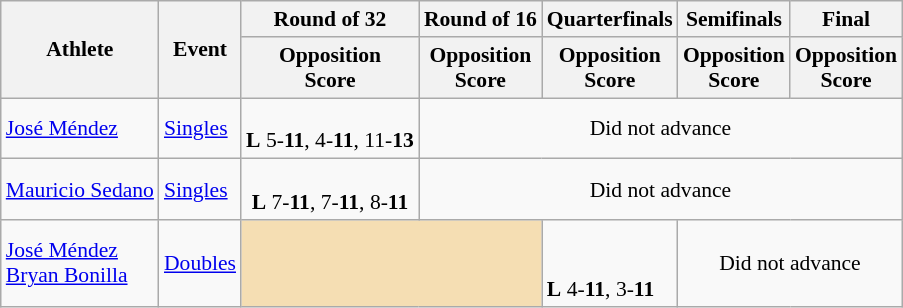<table class="wikitable" border="1" style="font-size:90%">
<tr>
<th rowspan=2>Athlete</th>
<th rowspan=2>Event</th>
<th>Round of 32</th>
<th>Round of 16</th>
<th>Quarterfinals</th>
<th>Semifinals</th>
<th>Final</th>
</tr>
<tr>
<th>Opposition<br>Score</th>
<th>Opposition<br>Score</th>
<th>Opposition<br>Score</th>
<th>Opposition<br>Score</th>
<th>Opposition<br>Score</th>
</tr>
<tr>
<td><a href='#'>José Méndez</a></td>
<td><a href='#'>Singles</a></td>
<td align=center><br><strong>L</strong> 5-<strong>11</strong>, 4-<strong>11</strong>, 11-<strong>13</strong></td>
<td align="center" colspan="7">Did not advance</td>
</tr>
<tr>
<td><a href='#'>Mauricio Sedano</a></td>
<td><a href='#'>Singles</a></td>
<td align=center><br><strong>L</strong> 7-<strong>11</strong>, 7-<strong>11</strong>, 8-<strong>11</strong></td>
<td align="center" colspan="7">Did not advance</td>
</tr>
<tr>
<td><a href='#'>José Méndez</a><br><a href='#'>Bryan Bonilla</a></td>
<td><a href='#'>Doubles</a></td>
<td bgcolor=wheat colspan=2></td>
<td><br><br><strong>L</strong> 4-<strong>11</strong>, 3-<strong>11</strong></td>
<td align="center" colspan="7">Did not advance</td>
</tr>
</table>
